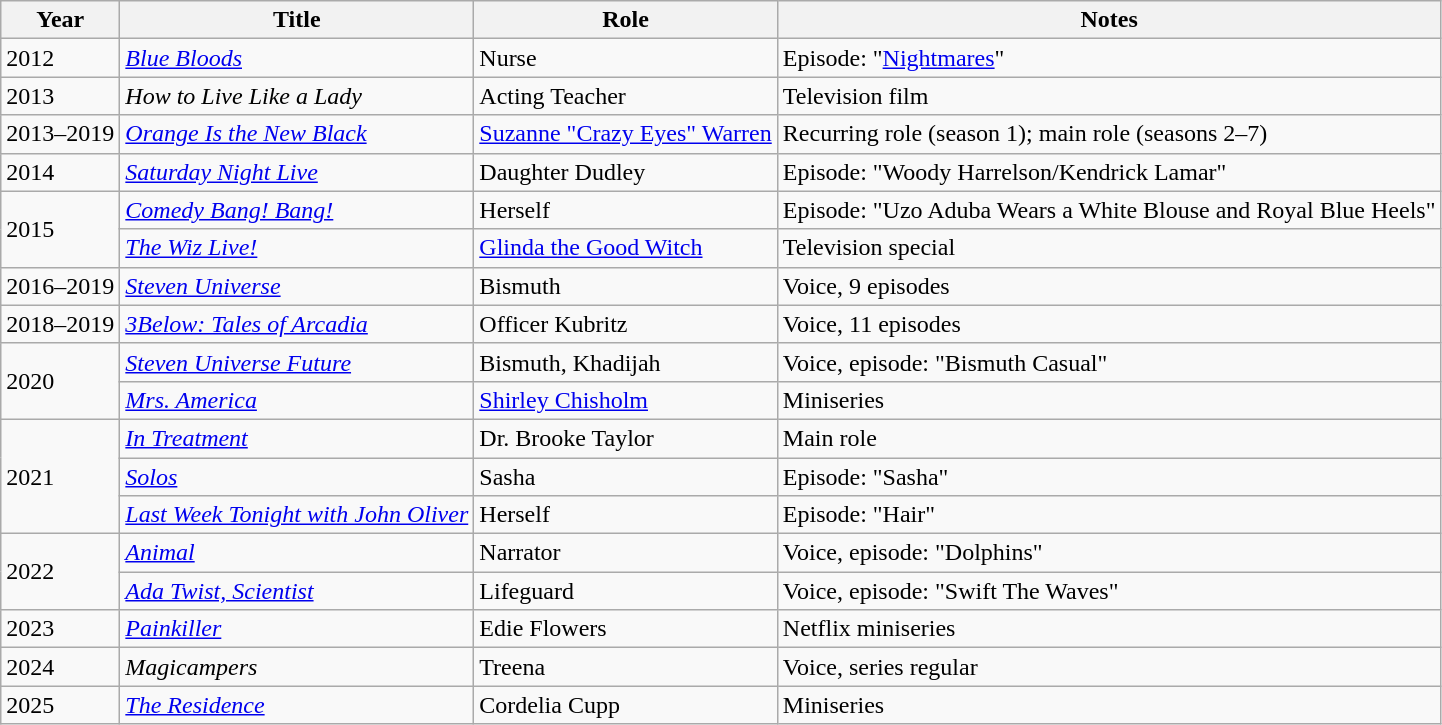<table class="wikitable sortable">
<tr>
<th>Year</th>
<th>Title</th>
<th>Role</th>
<th class="unsortable">Notes</th>
</tr>
<tr>
<td>2012</td>
<td><em><a href='#'>Blue Bloods</a></em></td>
<td>Nurse</td>
<td>Episode: "<a href='#'>Nightmares</a>"</td>
</tr>
<tr>
<td>2013</td>
<td><em>How to Live Like a Lady</em></td>
<td>Acting Teacher</td>
<td>Television film</td>
</tr>
<tr>
<td>2013–2019</td>
<td><em><a href='#'>Orange Is the New Black</a></em></td>
<td><a href='#'>Suzanne "Crazy Eyes" Warren</a></td>
<td>Recurring role (season 1); main role (seasons 2–7)</td>
</tr>
<tr>
<td>2014</td>
<td><em><a href='#'>Saturday Night Live</a></em></td>
<td>Daughter Dudley</td>
<td>Episode: "Woody Harrelson/Kendrick Lamar"</td>
</tr>
<tr>
<td rowspan=2>2015</td>
<td><em><a href='#'>Comedy Bang! Bang!</a></em></td>
<td>Herself</td>
<td>Episode: "Uzo Aduba Wears a White Blouse and Royal Blue Heels"</td>
</tr>
<tr>
<td><em><a href='#'>The Wiz Live!</a></em></td>
<td><a href='#'>Glinda the Good Witch</a></td>
<td>Television special</td>
</tr>
<tr>
<td>2016–2019</td>
<td><em><a href='#'>Steven Universe</a></em></td>
<td>Bismuth</td>
<td>Voice, 9 episodes</td>
</tr>
<tr>
<td>2018–2019</td>
<td><em><a href='#'>3Below: Tales of Arcadia</a></em></td>
<td>Officer Kubritz</td>
<td>Voice, 11 episodes</td>
</tr>
<tr>
<td rowspan="2">2020</td>
<td><em><a href='#'>Steven Universe Future</a></em></td>
<td>Bismuth, Khadijah</td>
<td>Voice, episode: "Bismuth Casual"</td>
</tr>
<tr>
<td><em><a href='#'>Mrs. America</a></em></td>
<td><a href='#'>Shirley Chisholm</a></td>
<td>Miniseries</td>
</tr>
<tr>
<td rowspan="3">2021</td>
<td><em><a href='#'>In Treatment</a></em></td>
<td>Dr. Brooke Taylor</td>
<td>Main role</td>
</tr>
<tr>
<td><em><a href='#'>Solos</a></em></td>
<td>Sasha</td>
<td>Episode: "Sasha"</td>
</tr>
<tr>
<td><em><a href='#'>Last Week Tonight with John Oliver</a></em></td>
<td>Herself</td>
<td>Episode: "Hair"</td>
</tr>
<tr>
<td rowspan="2">2022</td>
<td><em><a href='#'>Animal</a></em></td>
<td>Narrator</td>
<td>Voice, episode: "Dolphins"</td>
</tr>
<tr>
<td><em><a href='#'>Ada Twist, Scientist</a></em></td>
<td>Lifeguard</td>
<td>Voice, episode: "Swift The Waves"</td>
</tr>
<tr>
<td>2023</td>
<td><em><a href='#'>Painkiller</a></em></td>
<td>Edie Flowers</td>
<td>Netflix miniseries</td>
</tr>
<tr>
<td>2024</td>
<td><em>Magicampers</em></td>
<td>Treena</td>
<td>Voice, series regular</td>
</tr>
<tr>
<td>2025</td>
<td><em><a href='#'>The Residence</a></em></td>
<td>Cordelia Cupp</td>
<td>Miniseries</td>
</tr>
</table>
